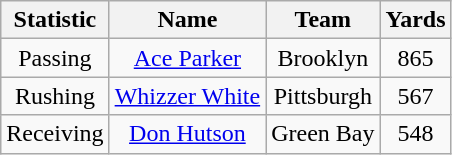<table class="wikitable">
<tr>
<th>Statistic</th>
<th>Name</th>
<th>Team</th>
<th>Yards</th>
</tr>
<tr align="center">
<td>Passing</td>
<td><a href='#'>Ace Parker</a></td>
<td>Brooklyn</td>
<td>865</td>
</tr>
<tr align="center">
<td>Rushing</td>
<td><a href='#'>Whizzer White</a></td>
<td>Pittsburgh</td>
<td>567</td>
</tr>
<tr align="center">
<td>Receiving</td>
<td><a href='#'>Don Hutson</a></td>
<td>Green Bay</td>
<td>548</td>
</tr>
</table>
